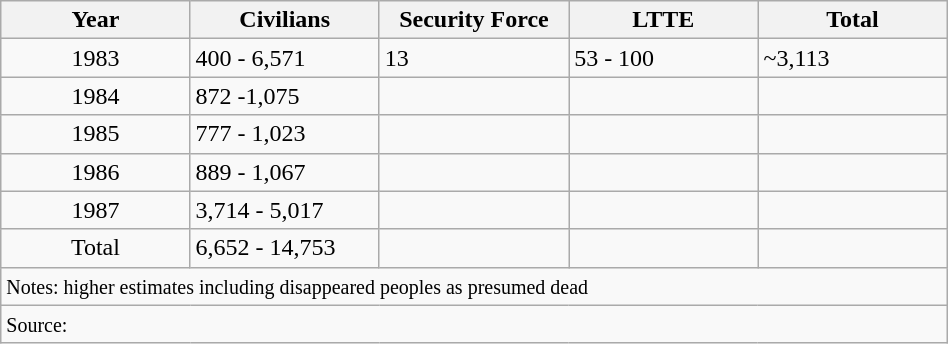<table style="width:50%;" class="wikitable" border="1">
<tr>
<th width=18%>Year</th>
<th width=18%>Civilians</th>
<th width=18%>Security Force</th>
<th width=18%>LTTE</th>
<th width=18%>Total</th>
</tr>
<tr>
<td align="center">1983</td>
<td>400 - 6,571</td>
<td>13</td>
<td>53 - 100</td>
<td>~3,113</td>
</tr>
<tr>
<td align="center">1984</td>
<td>872 -1,075</td>
<td></td>
<td></td>
<td></td>
</tr>
<tr>
<td align="center">1985</td>
<td>777 - 1,023</td>
<td></td>
<td></td>
<td></td>
</tr>
<tr>
<td align="center">1986</td>
<td>889 - 1,067</td>
<td></td>
<td></td>
<td></td>
</tr>
<tr>
<td align="center">1987</td>
<td>3,714 - 5,017</td>
<td></td>
<td></td>
<td></td>
</tr>
<tr>
<td align="center">Total</td>
<td>6,652 - 14,753</td>
<td></td>
<td></td>
<td></td>
</tr>
<tr>
<td align=left colspan=5><small>Notes: higher estimates including disappeared peoples as presumed dead</small></td>
</tr>
<tr>
<td align=left colspan=5><small>Source:</small></td>
</tr>
</table>
